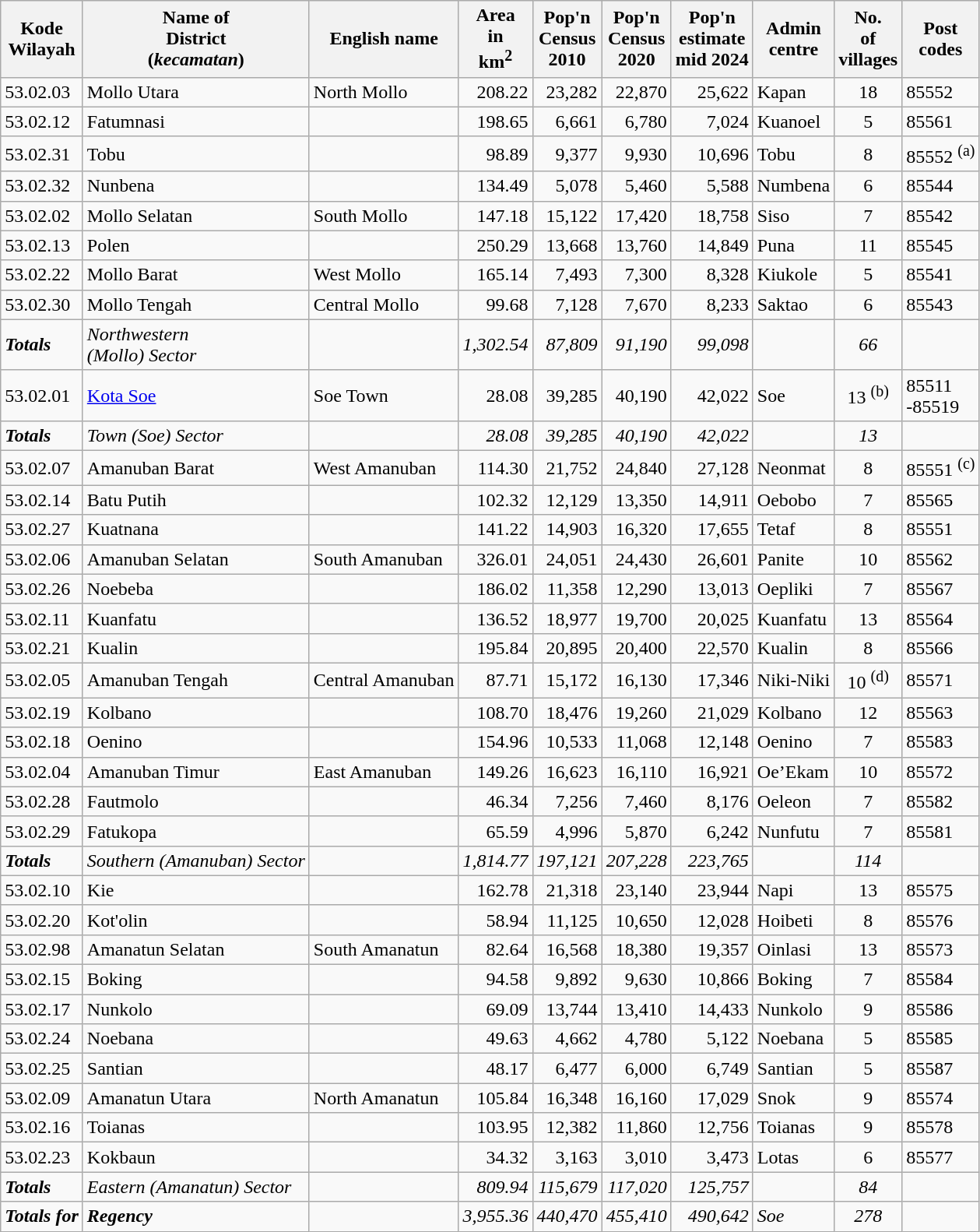<table class="sortable wikitable">
<tr>
<th>Kode <br>Wilayah</th>
<th>Name of<br>District<br>(<em>kecamatan</em>)</th>
<th>English name</th>
<th>Area <br>in <br>km<sup>2</sup></th>
<th>Pop'n<br>Census<br>2010</th>
<th>Pop'n<br>Census<br>2020</th>
<th>Pop'n<br>estimate<br>mid 2024</th>
<th>Admin<br> centre</th>
<th>No.<br>of <br>villages</th>
<th>Post<br>codes</th>
</tr>
<tr>
<td>53.02.03</td>
<td>Mollo Utara </td>
<td>North Mollo</td>
<td align="right">208.22</td>
<td align="right">23,282</td>
<td align="right">22,870</td>
<td align="right">25,622</td>
<td>Kapan</td>
<td align="center">18</td>
<td>85552</td>
</tr>
<tr>
<td>53.02.12</td>
<td>Fatumnasi </td>
<td></td>
<td align="right">198.65</td>
<td align="right">6,661</td>
<td align="right">6,780</td>
<td align="right">7,024</td>
<td>Kuanoel</td>
<td align="center">5</td>
<td>85561</td>
</tr>
<tr>
<td>53.02.31</td>
<td>Tobu </td>
<td></td>
<td align="right">98.89</td>
<td align="right">9,377</td>
<td align="right">9,930</td>
<td align="right">10,696</td>
<td>Tobu</td>
<td align="center">8</td>
<td>85552 <sup>(a)</sup></td>
</tr>
<tr>
<td>53.02.32</td>
<td>Nunbena </td>
<td></td>
<td align="right">134.49</td>
<td align="right">5,078</td>
<td align="right">5,460</td>
<td align="right">5,588</td>
<td>Numbena</td>
<td align="center">6</td>
<td>85544</td>
</tr>
<tr>
<td>53.02.02</td>
<td>Mollo Selatan </td>
<td>South Mollo</td>
<td align="right">147.18</td>
<td align="right">15,122</td>
<td align="right">17,420</td>
<td align="right">18,758</td>
<td>Siso</td>
<td align="center">7</td>
<td>85542</td>
</tr>
<tr>
<td>53.02.13</td>
<td>Polen </td>
<td></td>
<td align="right">250.29</td>
<td align="right">13,668</td>
<td align="right">13,760</td>
<td align="right">14,849</td>
<td>Puna</td>
<td align="center">11</td>
<td>85545</td>
</tr>
<tr>
<td>53.02.22</td>
<td>Mollo Barat </td>
<td>West Mollo</td>
<td align="right">165.14</td>
<td align="right">7,493</td>
<td align="right">7,300</td>
<td align="right">8,328</td>
<td>Kiukole</td>
<td align="center">5</td>
<td>85541</td>
</tr>
<tr>
<td>53.02.30</td>
<td>Mollo Tengah </td>
<td>Central Mollo</td>
<td align="right">99.68</td>
<td align="right">7,128</td>
<td align="right">7,670</td>
<td align="right">8,233</td>
<td>Saktao</td>
<td align="center">6</td>
<td>85543</td>
</tr>
<tr>
<td><strong><em>Totals</em></strong></td>
<td><em>Northwestern <br>(Mollo) Sector</em></td>
<td></td>
<td align="right"><em>1,302.54</em></td>
<td align="right"><em>87,809</em></td>
<td align="right"><em>91,190</em></td>
<td align="right"><em>99,098</em></td>
<td></td>
<td align="center"><em>66</em></td>
<td></td>
</tr>
<tr>
<td>53.02.01</td>
<td><a href='#'>Kota Soe</a></td>
<td>Soe Town</td>
<td align="right">28.08</td>
<td align="right">39,285</td>
<td align="right">40,190</td>
<td align="right">42,022</td>
<td>Soe</td>
<td align="center">13 <sup>(b)</sup></td>
<td>85511<br>-85519</td>
</tr>
<tr>
<td><strong><em>Totals</em></strong></td>
<td><em>Town (Soe) Sector</em></td>
<td></td>
<td align="right"><em>28.08</em></td>
<td align="right"><em>39,285</em></td>
<td align="right"><em>40,190</em></td>
<td align="right"><em>42,022</em></td>
<td></td>
<td align="center"><em>13</em></td>
<td></td>
</tr>
<tr>
<td>53.02.07</td>
<td>Amanuban Barat </td>
<td>West Amanuban</td>
<td align="right">114.30</td>
<td align="right">21,752</td>
<td align="right">24,840</td>
<td align="right">27,128</td>
<td>Neonmat</td>
<td align="center">8</td>
<td>85551 <sup>(c)</sup></td>
</tr>
<tr>
<td>53.02.14</td>
<td>Batu Putih </td>
<td></td>
<td align="right">102.32</td>
<td align="right">12,129</td>
<td align="right">13,350</td>
<td align="right">14,911</td>
<td>Oebobo</td>
<td align="center">7</td>
<td>85565</td>
</tr>
<tr>
<td>53.02.27</td>
<td>Kuatnana </td>
<td></td>
<td align="right">141.22</td>
<td align="right">14,903</td>
<td align="right">16,320</td>
<td align="right">17,655</td>
<td>Tetaf</td>
<td align="center">8</td>
<td>85551</td>
</tr>
<tr>
<td>53.02.06</td>
<td>Amanuban Selatan </td>
<td>South Amanuban</td>
<td align="right">326.01</td>
<td align="right">24,051</td>
<td align="right">24,430</td>
<td align="right">26,601</td>
<td>Panite</td>
<td align="center">10</td>
<td>85562</td>
</tr>
<tr>
<td>53.02.26</td>
<td>Noebeba </td>
<td></td>
<td align="right">186.02</td>
<td align="right">11,358</td>
<td align="right">12,290</td>
<td align="right">13,013</td>
<td>Oepliki</td>
<td align="center">7</td>
<td>85567</td>
</tr>
<tr>
<td>53.02.11</td>
<td>Kuanfatu </td>
<td></td>
<td align="right">136.52</td>
<td align="right">18,977</td>
<td align="right">19,700</td>
<td align="right">20,025</td>
<td>Kuanfatu</td>
<td align="center">13</td>
<td>85564</td>
</tr>
<tr>
<td>53.02.21</td>
<td>Kualin </td>
<td></td>
<td align="right">195.84</td>
<td align="right">20,895</td>
<td align="right">20,400</td>
<td align="right">22,570</td>
<td>Kualin</td>
<td align="center">8</td>
<td>85566</td>
</tr>
<tr>
<td>53.02.05</td>
<td>Amanuban Tengah </td>
<td>Central Amanuban</td>
<td align="right">87.71</td>
<td align="right">15,172</td>
<td align="right">16,130</td>
<td align="right">17,346</td>
<td>Niki-Niki</td>
<td align="center">10 <sup>(d)</sup></td>
<td>85571</td>
</tr>
<tr>
<td>53.02.19</td>
<td>Kolbano </td>
<td></td>
<td align="right">108.70</td>
<td align="right">18,476</td>
<td align="right">19,260</td>
<td align="right">21,029</td>
<td>Kolbano</td>
<td align="center">12</td>
<td>85563</td>
</tr>
<tr>
<td>53.02.18</td>
<td>Oenino </td>
<td></td>
<td align="right">154.96</td>
<td align="right">10,533</td>
<td align="right">11,068</td>
<td align="right">12,148</td>
<td>Oenino</td>
<td align="center">7</td>
<td>85583</td>
</tr>
<tr>
<td>53.02.04</td>
<td>Amanuban Timur </td>
<td>East Amanuban</td>
<td align="right">149.26</td>
<td align="right">16,623</td>
<td align="right">16,110</td>
<td align="right">16,921</td>
<td>Oe’Ekam</td>
<td align="center">10</td>
<td>85572</td>
</tr>
<tr>
<td>53.02.28</td>
<td>Fautmolo </td>
<td></td>
<td align="right">46.34</td>
<td align="right">7,256</td>
<td align="right">7,460</td>
<td align="right">8,176</td>
<td>Oeleon</td>
<td align="center">7</td>
<td>85582</td>
</tr>
<tr>
<td>53.02.29</td>
<td>Fatukopa </td>
<td></td>
<td align="right">65.59</td>
<td align="right">4,996</td>
<td align="right">5,870</td>
<td align="right">6,242</td>
<td>Nunfutu</td>
<td align="center">7</td>
<td>85581</td>
</tr>
<tr>
<td><strong><em>Totals</em></strong></td>
<td><em>Southern (Amanuban) Sector</em></td>
<td></td>
<td align="right"><em>1,814.77</em></td>
<td align="right"><em>197,121</em></td>
<td align="right"><em>207,228</em></td>
<td align="right"><em>223,765</em></td>
<td></td>
<td align="center"><em>114</em></td>
<td></td>
</tr>
<tr>
<td>53.02.10</td>
<td>Kie </td>
<td></td>
<td align="right">162.78</td>
<td align="right">21,318</td>
<td align="right">23,140</td>
<td align="right">23,944</td>
<td>Napi</td>
<td align="center">13</td>
<td>85575</td>
</tr>
<tr>
<td>53.02.20</td>
<td>Kot'olin </td>
<td></td>
<td align="right">58.94</td>
<td align="right">11,125</td>
<td align="right">10,650</td>
<td align="right">12,028</td>
<td>Hoibeti</td>
<td align="center">8</td>
<td>85576</td>
</tr>
<tr>
<td>53.02.98</td>
<td>Amanatun Selatan </td>
<td>South Amanatun</td>
<td align="right">82.64</td>
<td align="right">16,568</td>
<td align="right">18,380</td>
<td align="right">19,357</td>
<td>Oinlasi</td>
<td align="center">13</td>
<td>85573</td>
</tr>
<tr>
<td>53.02.15</td>
<td>Boking </td>
<td></td>
<td align="right">94.58</td>
<td align="right">9,892</td>
<td align="right">9,630</td>
<td align="right">10,866</td>
<td>Boking</td>
<td align="center">7</td>
<td>85584</td>
</tr>
<tr>
<td>53.02.17</td>
<td>Nunkolo </td>
<td></td>
<td align="right">69.09</td>
<td align="right">13,744</td>
<td align="right">13,410</td>
<td align="right">14,433</td>
<td>Nunkolo</td>
<td align="center">9</td>
<td>85586</td>
</tr>
<tr>
<td>53.02.24</td>
<td>Noebana </td>
<td></td>
<td align="right">49.63</td>
<td align="right">4,662</td>
<td align="right">4,780</td>
<td align="right">5,122</td>
<td>Noebana</td>
<td align="center">5</td>
<td>85585</td>
</tr>
<tr>
<td>53.02.25</td>
<td>Santian </td>
<td></td>
<td align="right">48.17</td>
<td align="right">6,477</td>
<td align="right">6,000</td>
<td align="right">6,749</td>
<td>Santian</td>
<td align="center">5</td>
<td>85587</td>
</tr>
<tr>
<td>53.02.09</td>
<td>Amanatun Utara </td>
<td>North Amanatun</td>
<td align="right">105.84</td>
<td align="right">16,348</td>
<td align="right">16,160</td>
<td align="right">17,029</td>
<td>Snok</td>
<td align="center">9</td>
<td>85574</td>
</tr>
<tr>
<td>53.02.16</td>
<td>Toianas </td>
<td></td>
<td align="right">103.95</td>
<td align="right">12,382</td>
<td align="right">11,860</td>
<td align="right">12,756</td>
<td>Toianas</td>
<td align="center">9</td>
<td>85578</td>
</tr>
<tr>
<td>53.02.23</td>
<td>Kokbaun </td>
<td></td>
<td align="right">34.32</td>
<td align="right">3,163</td>
<td align="right">3,010</td>
<td align="right">3,473</td>
<td>Lotas</td>
<td align="center">6</td>
<td>85577</td>
</tr>
<tr>
<td><strong><em>Totals</em></strong></td>
<td><em>Eastern (Amanatun) Sector</em></td>
<td></td>
<td align="right"><em>809.94</em></td>
<td align="right"><em>115,679</em></td>
<td align="right"><em>117,020</em></td>
<td align="right"><em>125,757</em></td>
<td></td>
<td align="center"><em>84</em></td>
<td></td>
</tr>
<tr>
<td><strong><em>Totals for</em></strong></td>
<td><strong><em>Regency</em></strong></td>
<td></td>
<td align="right"><em>3,955.36</em></td>
<td align="right"><em>440,470</em></td>
<td align="right"><em>455,410</em></td>
<td align="right"><em>490,642</em></td>
<td><em>Soe</em></td>
<td align="center"><em>278</em></td>
<td></td>
</tr>
</table>
